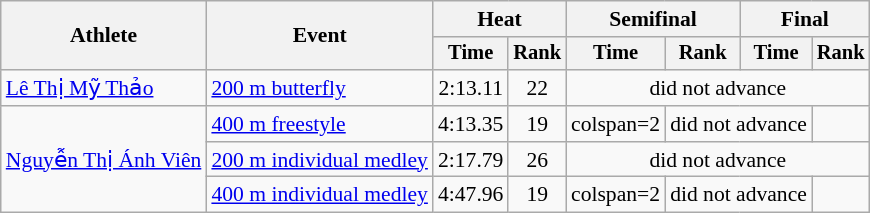<table class="wikitable" style="text-align:center; font-size:90%">
<tr>
<th rowspan="2">Athlete</th>
<th rowspan="2">Event</th>
<th colspan="2">Heat</th>
<th colspan="2">Semifinal</th>
<th colspan="2">Final</th>
</tr>
<tr style="font-size:95%">
<th>Time</th>
<th>Rank</th>
<th>Time</th>
<th>Rank</th>
<th>Time</th>
<th>Rank</th>
</tr>
<tr>
<td align=left><a href='#'>Lê Thị Mỹ Thảo</a></td>
<td align=left><a href='#'>200 m butterfly</a></td>
<td>2:13.11</td>
<td>22</td>
<td colspan=4>did not advance</td>
</tr>
<tr>
<td align=left rowspan=3><a href='#'>Nguyễn Thị Ánh Viên</a></td>
<td align=left><a href='#'>400 m freestyle</a></td>
<td>4:13.35</td>
<td>19</td>
<td>colspan=2 </td>
<td colspan=2>did not advance</td>
</tr>
<tr>
<td align=left><a href='#'>200 m individual medley</a></td>
<td>2:17.79</td>
<td>26</td>
<td colspan=4>did not advance</td>
</tr>
<tr>
<td align=left><a href='#'>400 m individual medley</a></td>
<td>4:47.96</td>
<td>19</td>
<td>colspan=2 </td>
<td colspan=2>did not advance</td>
</tr>
</table>
